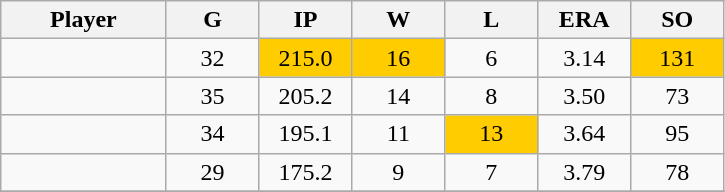<table class="wikitable sortable">
<tr>
<th bgcolor="#DDDDFF" width="16%">Player</th>
<th bgcolor="#DDDDFF" width="9%">G</th>
<th bgcolor="#DDDDFF" width="9%">IP</th>
<th bgcolor="#DDDDFF" width="9%">W</th>
<th bgcolor="#DDDDFF" width="9%">L</th>
<th bgcolor="#DDDDFF" width="9%">ERA</th>
<th bgcolor="#DDDDFF" width="9%">SO</th>
</tr>
<tr align="center">
<td></td>
<td>32</td>
<td bgcolor="#FFCCOO">215.0</td>
<td bgcolor="#FFCCOO">16</td>
<td>6</td>
<td>3.14</td>
<td bgcolor="#FFCCOO">131</td>
</tr>
<tr align="center">
<td></td>
<td>35</td>
<td>205.2</td>
<td>14</td>
<td>8</td>
<td>3.50</td>
<td>73</td>
</tr>
<tr align="center">
<td></td>
<td>34</td>
<td>195.1</td>
<td>11</td>
<td bgcolor="#FFCCOO">13</td>
<td>3.64</td>
<td>95</td>
</tr>
<tr align="center">
<td></td>
<td>29</td>
<td>175.2</td>
<td>9</td>
<td>7</td>
<td>3.79</td>
<td>78</td>
</tr>
<tr align="center">
</tr>
</table>
